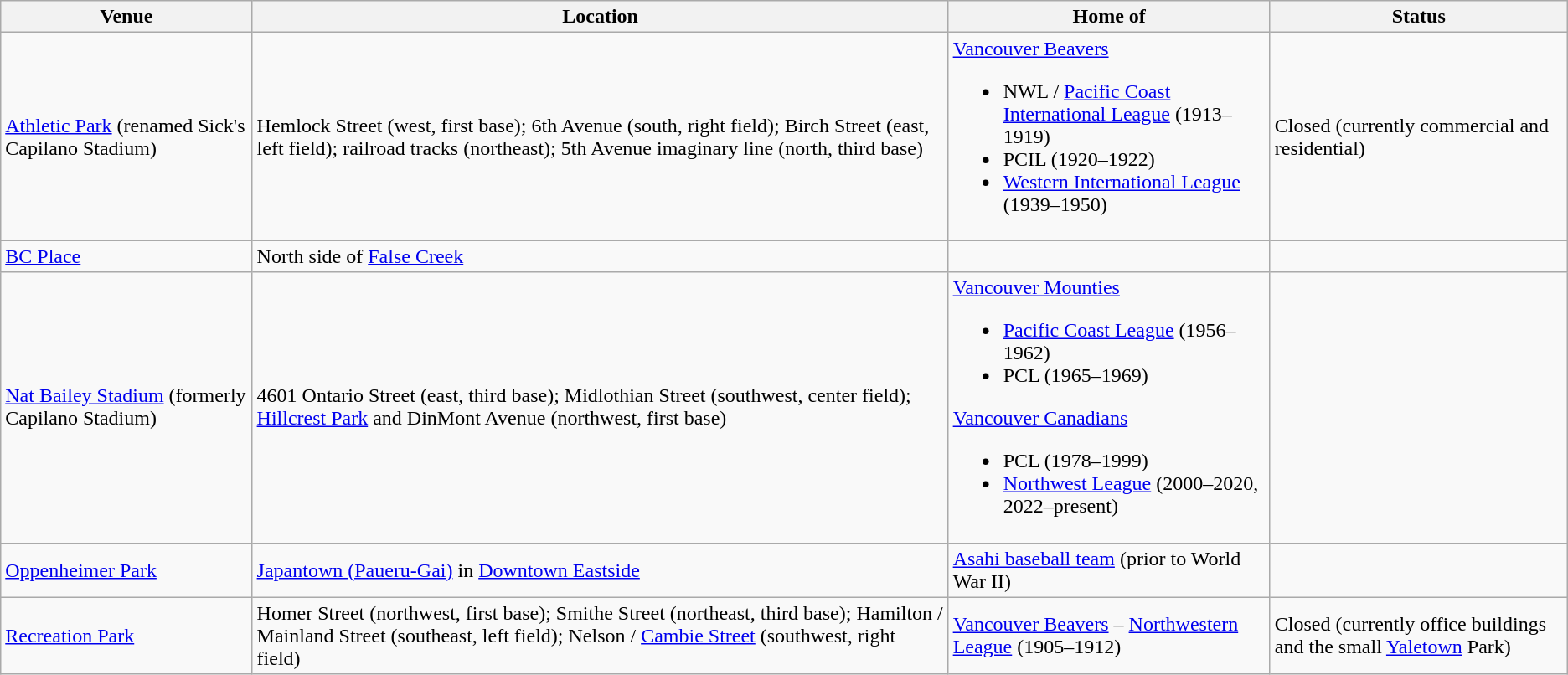<table class="wikitable">
<tr>
<th>Venue</th>
<th>Location</th>
<th>Home of</th>
<th>Status</th>
</tr>
<tr>
<td><a href='#'>Athletic Park</a> (renamed Sick's Capilano Stadium)</td>
<td>Hemlock Street (west, first base); 6th Avenue (south, right field); Birch Street (east, left field); railroad tracks (northeast); 5th Avenue imaginary line (north, third base)</td>
<td><a href='#'>Vancouver Beavers</a><br><ul><li>NWL / <a href='#'>Pacific Coast International League</a>  (1913–1919)</li><li>PCIL (1920–1922)</li><li><a href='#'>Western International League</a> (1939–1950)</li></ul></td>
<td>Closed (currently commercial and residential)</td>
</tr>
<tr>
<td><a href='#'>BC Place</a></td>
<td>North side of <a href='#'>False Creek</a></td>
<td></td>
<td></td>
</tr>
<tr>
<td><a href='#'>Nat Bailey Stadium</a> (formerly Capilano Stadium)</td>
<td>4601 Ontario Street (east, third base); Midlothian Street (southwest, center field); <a href='#'>Hillcrest Park</a> and DinMont Avenue (northwest, first base)</td>
<td><a href='#'>Vancouver Mounties</a><br><ul><li><a href='#'>Pacific Coast League</a> (1956–1962)</li><li>PCL (1965–1969)</li></ul><a href='#'>Vancouver Canadians</a><ul><li>PCL (1978–1999)</li><li><a href='#'>Northwest League</a> (2000–2020, 2022–present)</li></ul></td>
<td></td>
</tr>
<tr>
<td><a href='#'>Oppenheimer Park</a></td>
<td><a href='#'>Japantown (Paueru-Gai)</a> in <a href='#'>Downtown Eastside</a></td>
<td><a href='#'>Asahi baseball team</a> (prior to World War II)</td>
<td></td>
</tr>
<tr>
<td><a href='#'>Recreation Park</a></td>
<td>Homer Street (northwest, first base); Smithe Street (northeast, third base); Hamilton / Mainland Street (southeast, left field); Nelson / <a href='#'>Cambie Street</a> (southwest, right field)</td>
<td><a href='#'>Vancouver Beavers</a> – <a href='#'>Northwestern League</a> (1905–1912)</td>
<td>Closed (currently office buildings and the small <a href='#'>Yaletown</a> Park)</td>
</tr>
</table>
